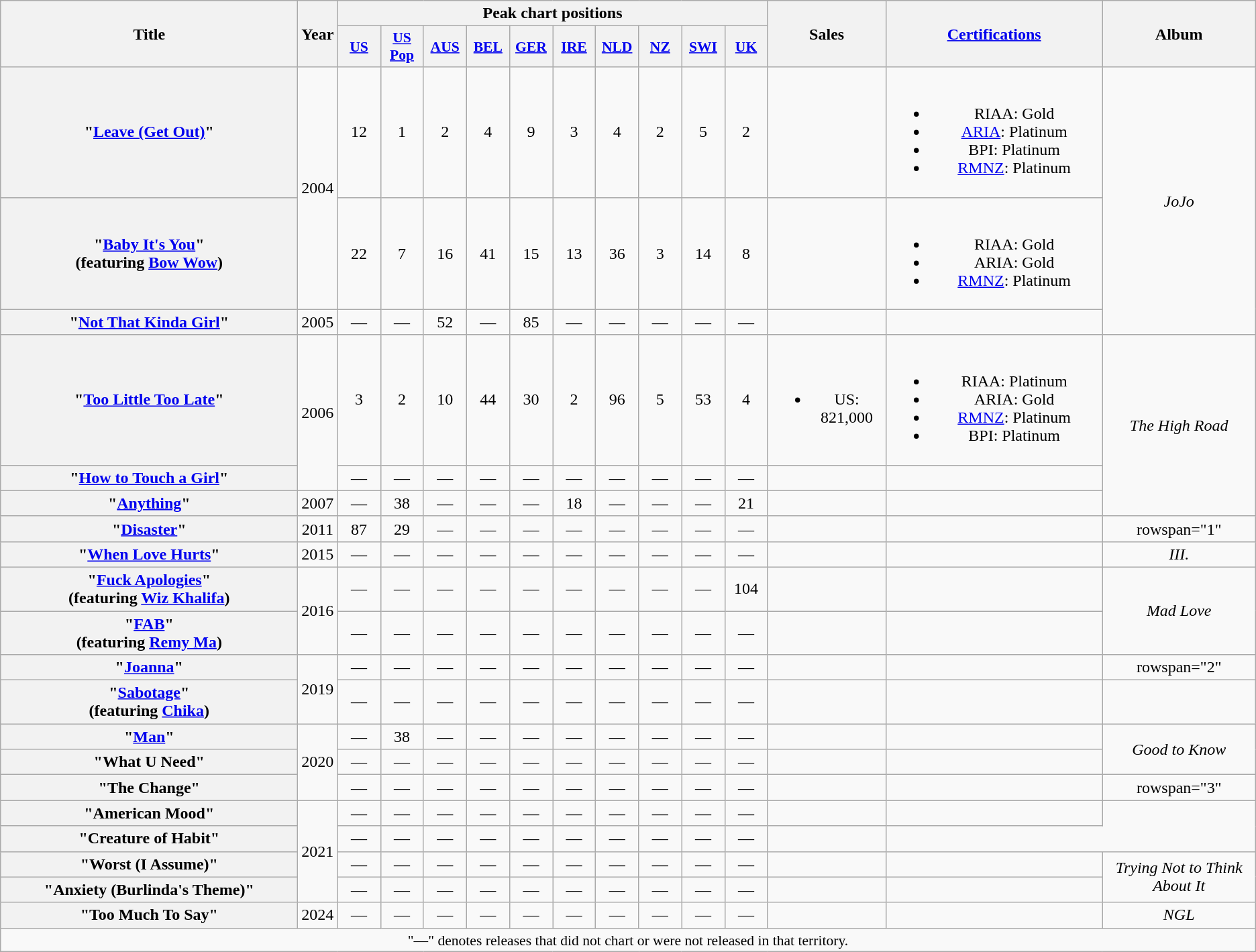<table class="wikitable plainrowheaders" style="text-align:center;">
<tr>
<th scope="col" rowspan="2" style="width:18em;">Title</th>
<th scope="col" rowspan="2">Year</th>
<th scope="col" colspan="10">Peak chart positions</th>
<th scope="col" rowspan="2">Sales</th>
<th scope="col" rowspan="2" style="width:13em;"><a href='#'>Certifications</a></th>
<th scope="col" rowspan="2">Album</th>
</tr>
<tr>
<th scope="col" style="width:2.5em;font-size:90%;"><a href='#'>US</a><br></th>
<th scope="col" style="width:2.5em;font-size:90%;"><a href='#'>US Pop</a><br></th>
<th scope="col" style="width:2.5em;font-size:90%;"><a href='#'>AUS</a><br></th>
<th scope="col" style="width:2.5em;font-size:90%;"><a href='#'>BEL</a><br></th>
<th scope="col" style="width:2.5em;font-size:90%;"><a href='#'>GER</a><br></th>
<th scope="col" style="width:2.5em;font-size:90%;"><a href='#'>IRE</a><br></th>
<th scope="col" style="width:2.5em;font-size:90%;"><a href='#'>NLD</a><br></th>
<th scope="col" style="width:2.5em;font-size:90%;"><a href='#'>NZ</a><br></th>
<th scope="col" style="width:2.5em;font-size:90%;"><a href='#'>SWI</a><br></th>
<th scope="col" style="width:2.5em;font-size:90%;"><a href='#'>UK</a><br></th>
</tr>
<tr>
<th scope="row">"<a href='#'>Leave (Get Out)</a>"</th>
<td rowspan="2">2004</td>
<td>12</td>
<td>1</td>
<td>2</td>
<td>4</td>
<td>9</td>
<td>3</td>
<td>4</td>
<td>2</td>
<td>5</td>
<td>2</td>
<td></td>
<td><br><ul><li>RIAA: Gold</li><li><a href='#'>ARIA</a>: Platinum</li><li>BPI: Platinum</li><li><a href='#'>RMNZ</a>: Platinum</li></ul></td>
<td style="text-align:center;" rowspan="3"><em>JoJo</em></td>
</tr>
<tr>
<th scope="row">"<a href='#'>Baby It's You</a>"<br><span>(featuring <a href='#'>Bow Wow</a>)</span></th>
<td>22</td>
<td>7</td>
<td>16</td>
<td>41</td>
<td>15</td>
<td>13</td>
<td>36</td>
<td>3</td>
<td>14</td>
<td>8</td>
<td></td>
<td><br><ul><li>RIAA: Gold</li><li>ARIA: Gold</li><li><a href='#'>RMNZ</a>: Platinum</li></ul></td>
</tr>
<tr>
<th scope="row">"<a href='#'>Not That Kinda Girl</a>"</th>
<td>2005</td>
<td>—</td>
<td>—</td>
<td>52</td>
<td>—</td>
<td>85</td>
<td>—</td>
<td>—</td>
<td>—</td>
<td>—</td>
<td>—</td>
<td></td>
<td></td>
</tr>
<tr>
<th scope="row">"<a href='#'>Too Little Too Late</a>"</th>
<td rowspan="2">2006</td>
<td>3</td>
<td>2</td>
<td>10</td>
<td>44</td>
<td>30</td>
<td>2</td>
<td>96</td>
<td>5</td>
<td>53</td>
<td>4</td>
<td><br><ul><li>US: 821,000</li></ul></td>
<td><br><ul><li>RIAA: Platinum</li><li>ARIA: Gold</li><li><a href='#'>RMNZ</a>: Platinum</li><li>BPI: Platinum</li></ul></td>
<td style="text-align:center;" rowspan="3"><em>The High Road</em></td>
</tr>
<tr>
<th scope="row">"<a href='#'>How to Touch a Girl</a>"</th>
<td>—</td>
<td>—</td>
<td>—</td>
<td>—</td>
<td>—</td>
<td>—</td>
<td>—</td>
<td>—</td>
<td>—</td>
<td>—</td>
<td></td>
<td></td>
</tr>
<tr>
<th scope="row">"<a href='#'>Anything</a>"</th>
<td>2007</td>
<td>—</td>
<td>38</td>
<td>—</td>
<td>—</td>
<td>—</td>
<td>18</td>
<td>—</td>
<td>—</td>
<td>—</td>
<td>21</td>
<td></td>
<td></td>
</tr>
<tr>
<th scope="row">"<a href='#'>Disaster</a>"</th>
<td rowspan="1">2011</td>
<td>87</td>
<td>29</td>
<td>—</td>
<td>—</td>
<td>—</td>
<td>—</td>
<td>—</td>
<td>—</td>
<td>—</td>
<td>—</td>
<td></td>
<td></td>
<td>rowspan="1" </td>
</tr>
<tr>
<th scope="row">"<a href='#'>When Love Hurts</a>"</th>
<td>2015</td>
<td>—</td>
<td>—</td>
<td>—</td>
<td>—</td>
<td>—</td>
<td>—</td>
<td>—</td>
<td>—</td>
<td>—</td>
<td>—</td>
<td></td>
<td></td>
<td><em>III.</em></td>
</tr>
<tr>
<th scope="row">"<a href='#'>Fuck Apologies</a>"<br><span>(featuring <a href='#'>Wiz Khalifa</a>)</span></th>
<td rowspan="2">2016</td>
<td>—</td>
<td>—</td>
<td>—</td>
<td>—</td>
<td>—</td>
<td>—</td>
<td>—</td>
<td>—</td>
<td>—</td>
<td>104</td>
<td></td>
<td></td>
<td rowspan="2"><em>Mad Love</em></td>
</tr>
<tr>
<th scope="row">"<a href='#'>FAB</a>" <br><span>(featuring <a href='#'>Remy Ma</a>)</span></th>
<td>—</td>
<td>—</td>
<td>—</td>
<td>—</td>
<td>—</td>
<td>—</td>
<td>—</td>
<td>—</td>
<td>—</td>
<td>—</td>
<td></td>
<td></td>
</tr>
<tr>
<th scope="row">"<a href='#'>Joanna</a>"</th>
<td rowspan="2">2019</td>
<td>—</td>
<td>—</td>
<td>—</td>
<td>—</td>
<td>—</td>
<td>—</td>
<td>—</td>
<td>—</td>
<td>—</td>
<td>—</td>
<td></td>
<td></td>
<td>rowspan="2" </td>
</tr>
<tr>
<th scope="row">"<a href='#'>Sabotage</a>"<br><span>(featuring <a href='#'>Chika</a>)</span></th>
<td>—</td>
<td>—</td>
<td>—</td>
<td>—</td>
<td>—</td>
<td>—</td>
<td>—</td>
<td>—</td>
<td>—</td>
<td>—</td>
<td></td>
<td></td>
</tr>
<tr>
<th scope="row">"<a href='#'>Man</a>"</th>
<td rowspan="3">2020</td>
<td>—</td>
<td>38</td>
<td>—</td>
<td>—</td>
<td>—</td>
<td>—</td>
<td>—</td>
<td>—</td>
<td>—</td>
<td>—</td>
<td></td>
<td></td>
<td rowspan="2"><em>Good to Know</em></td>
</tr>
<tr>
<th scope="row">"What U Need"</th>
<td>—</td>
<td>—</td>
<td>—</td>
<td>—</td>
<td>—</td>
<td>—</td>
<td>—</td>
<td>—</td>
<td>—</td>
<td>—</td>
<td></td>
<td></td>
</tr>
<tr>
<th scope="row">"The Change"</th>
<td>—</td>
<td>—</td>
<td>—</td>
<td>—</td>
<td>—</td>
<td>—</td>
<td>—</td>
<td>—</td>
<td>—</td>
<td>—</td>
<td></td>
<td></td>
<td>rowspan="3" </td>
</tr>
<tr>
<th scope="row">"American Mood"</th>
<td rowspan="4">2021</td>
<td>—</td>
<td>—</td>
<td>—</td>
<td>—</td>
<td>—</td>
<td>—</td>
<td>—</td>
<td>—</td>
<td>—</td>
<td>—</td>
<td></td>
<td></td>
</tr>
<tr>
<th scope="row">"Creature of Habit"</th>
<td>—</td>
<td>—</td>
<td>—</td>
<td>—</td>
<td>—</td>
<td>—</td>
<td>—</td>
<td>—</td>
<td>—</td>
<td>—</td>
<td></td>
</tr>
<tr>
<th scope="row">"Worst (I Assume)"</th>
<td>—</td>
<td>—</td>
<td>—</td>
<td>—</td>
<td>—</td>
<td>—</td>
<td>—</td>
<td>—</td>
<td>—</td>
<td>—</td>
<td></td>
<td></td>
<td rowspan="2"><em>Trying Not to Think About It</em></td>
</tr>
<tr>
<th scope="row">"Anxiety (Burlinda's Theme)"</th>
<td>—</td>
<td>—</td>
<td>—</td>
<td>—</td>
<td>—</td>
<td>—</td>
<td>—</td>
<td>—</td>
<td>—</td>
<td>—</td>
<td></td>
<td></td>
</tr>
<tr>
<th scope="row">"Too Much To Say"</th>
<td rowspan="1">2024</td>
<td>—</td>
<td>—</td>
<td>—</td>
<td>—</td>
<td>—</td>
<td>—</td>
<td>—</td>
<td>—</td>
<td>—</td>
<td>—</td>
<td></td>
<td></td>
<td><em>NGL</em></td>
</tr>
<tr>
<td colspan="15" style="font-size:90%;">"—" denotes releases that did not chart or were not released in that territory.</td>
</tr>
</table>
